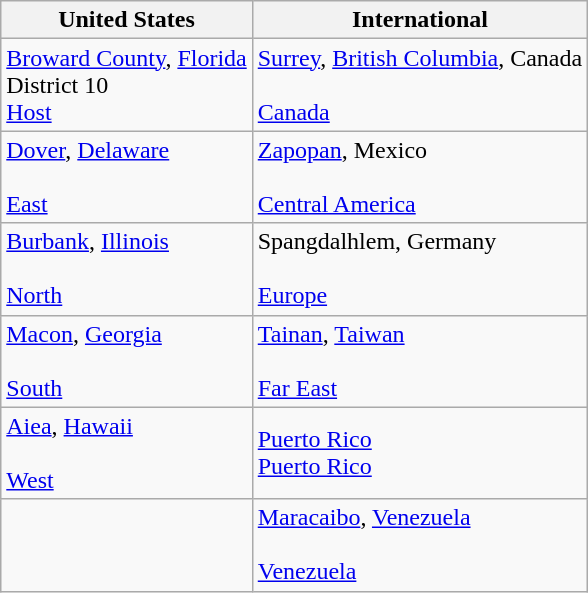<table class="wikitable">
<tr>
<th>United States</th>
<th>International</th>
</tr>
<tr>
<td> <a href='#'>Broward County</a>, <a href='#'>Florida</a><br>District 10<br><a href='#'>Host</a></td>
<td> <a href='#'>Surrey</a>, <a href='#'>British Columbia</a>, Canada<br><br><a href='#'>Canada</a></td>
</tr>
<tr>
<td> <a href='#'>Dover</a>, <a href='#'>Delaware</a><br><br><a href='#'>East</a></td>
<td> <a href='#'>Zapopan</a>, Mexico<br> <br><a href='#'>Central America</a></td>
</tr>
<tr>
<td> <a href='#'>Burbank</a>, <a href='#'>Illinois</a><br><br><a href='#'>North</a></td>
<td> Spangdalhlem, Germany<br><br><a href='#'>Europe</a></td>
</tr>
<tr>
<td> <a href='#'>Macon</a>, <a href='#'>Georgia</a><br><br><a href='#'>South</a></td>
<td> <a href='#'>Tainan</a>, <a href='#'>Taiwan</a><br><br><a href='#'>Far East</a></td>
</tr>
<tr>
<td> <a href='#'>Aiea</a>, <a href='#'>Hawaii</a><br><br><a href='#'>West</a></td>
<td>  <a href='#'>Puerto Rico</a><br><a href='#'>Puerto Rico</a></td>
</tr>
<tr>
<td></td>
<td> <a href='#'>Maracaibo</a>, <a href='#'>Venezuela</a><br> <br><a href='#'>Venezuela</a></td>
</tr>
</table>
